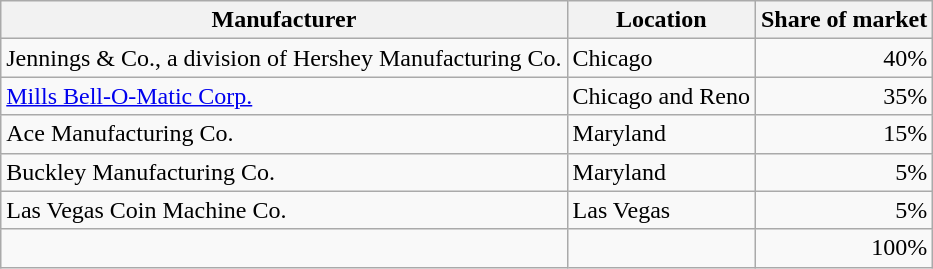<table class="wikitable">
<tr>
<th>Manufacturer</th>
<th>Location</th>
<th>Share of market</th>
</tr>
<tr>
<td>Jennings & Co., a division of Hershey Manufacturing Co.</td>
<td>Chicago</td>
<td align="right">40%</td>
</tr>
<tr>
<td><a href='#'>Mills Bell-O-Matic Corp.</a></td>
<td>Chicago and Reno</td>
<td align="right">35%</td>
</tr>
<tr>
<td>Ace Manufacturing Co.</td>
<td>Maryland</td>
<td align="right">15%</td>
</tr>
<tr>
<td>Buckley Manufacturing Co.</td>
<td>Maryland</td>
<td align="right">5%</td>
</tr>
<tr>
<td>Las Vegas Coin Machine Co.</td>
<td>Las Vegas</td>
<td align="right">5%</td>
</tr>
<tr>
<td></td>
<td></td>
<td align="right">100%</td>
</tr>
</table>
